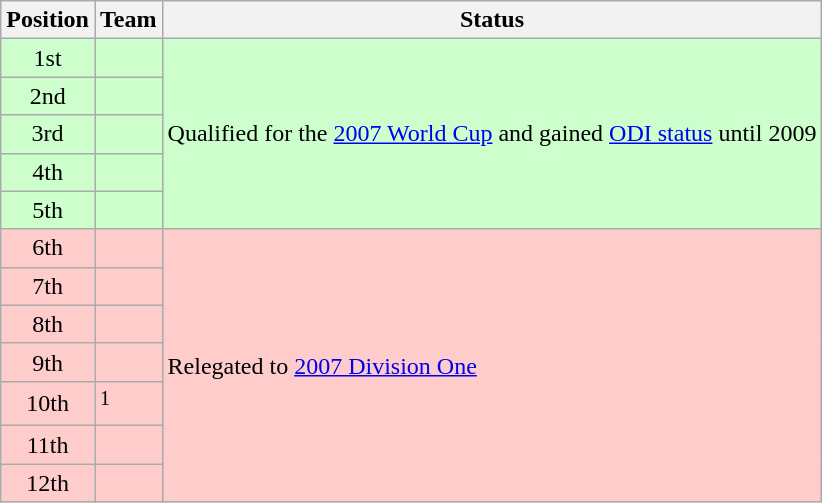<table class="wikitable">
<tr>
<th>Position</th>
<th>Team</th>
<th>Status</th>
</tr>
<tr style="background: #cfc">
<td style="text-align:center;">1st</td>
<td></td>
<td rowspan=5>Qualified for the <a href='#'>2007 World Cup</a> and gained <a href='#'>ODI status</a> until 2009</td>
</tr>
<tr style="background: #cfc">
<td style="text-align:center;">2nd</td>
<td></td>
</tr>
<tr style="background: #cfc">
<td style="text-align:center;">3rd</td>
<td></td>
</tr>
<tr style="background: #cfc">
<td style="text-align:center;">4th</td>
<td></td>
</tr>
<tr style="background: #cfc">
<td style="text-align:center;">5th</td>
<td></td>
</tr>
<tr style="background: #fcc">
<td style="text-align:center;">6th</td>
<td></td>
<td rowspan=7>Relegated to <a href='#'>2007 Division One</a></td>
</tr>
<tr style="background: #fcc">
<td style="text-align:center;">7th</td>
<td></td>
</tr>
<tr style="background: #fcc">
<td style="text-align:center;">8th</td>
<td></td>
</tr>
<tr style="background: #fcc">
<td style="text-align:center;">9th</td>
<td></td>
</tr>
<tr style="background: #fcc">
<td style="text-align:center;">10th</td>
<td><sup>1</sup></td>
</tr>
<tr style="background: #fcc">
<td style="text-align:center;">11th</td>
<td></td>
</tr>
<tr style="background: #fcc">
<td style="text-align:center;">12th</td>
<td></td>
</tr>
</table>
